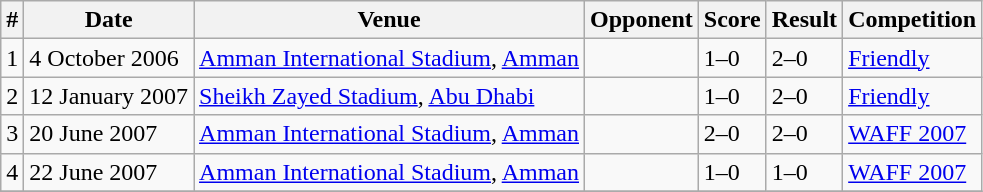<table class="wikitable">
<tr>
<th>#</th>
<th>Date</th>
<th>Venue</th>
<th>Opponent</th>
<th>Score</th>
<th>Result</th>
<th>Competition</th>
</tr>
<tr>
<td>1</td>
<td>4 October 2006</td>
<td><a href='#'>Amman International Stadium</a>, <a href='#'>Amman</a></td>
<td></td>
<td>1–0</td>
<td>2–0</td>
<td><a href='#'>Friendly</a></td>
</tr>
<tr>
<td>2</td>
<td>12 January 2007</td>
<td><a href='#'>Sheikh Zayed Stadium</a>, <a href='#'>Abu Dhabi</a></td>
<td></td>
<td>1–0</td>
<td>2–0</td>
<td><a href='#'>Friendly</a></td>
</tr>
<tr>
<td>3</td>
<td>20 June 2007</td>
<td><a href='#'>Amman International Stadium</a>, <a href='#'>Amman</a></td>
<td></td>
<td>2–0</td>
<td>2–0</td>
<td><a href='#'>WAFF 2007</a></td>
</tr>
<tr>
<td>4</td>
<td>22 June 2007</td>
<td><a href='#'>Amman International Stadium</a>, <a href='#'>Amman</a></td>
<td></td>
<td>1–0</td>
<td>1–0</td>
<td><a href='#'>WAFF 2007</a></td>
</tr>
<tr>
</tr>
</table>
